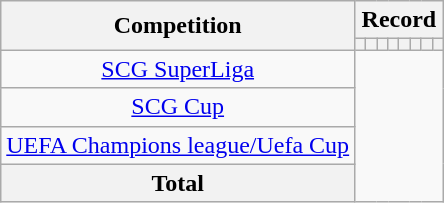<table class="wikitable" style="text-align: center">
<tr>
<th rowspan=2>Competition</th>
<th colspan=8>Record</th>
</tr>
<tr>
<th></th>
<th></th>
<th></th>
<th></th>
<th></th>
<th></th>
<th></th>
<th></th>
</tr>
<tr>
<td><a href='#'>SCG SuperLiga</a><br></td>
</tr>
<tr>
<td><a href='#'>SCG Cup</a><br></td>
</tr>
<tr>
<td><a href='#'>UEFA Champions league/Uefa Cup</a><br></td>
</tr>
<tr>
<th>Total<br></th>
</tr>
</table>
